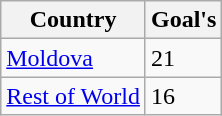<table class="wikitable">
<tr>
<th>Country</th>
<th>Goal's</th>
</tr>
<tr>
<td> <a href='#'>Moldova</a></td>
<td>21</td>
</tr>
<tr>
<td> <a href='#'>Rest of World</a></td>
<td>16</td>
</tr>
</table>
